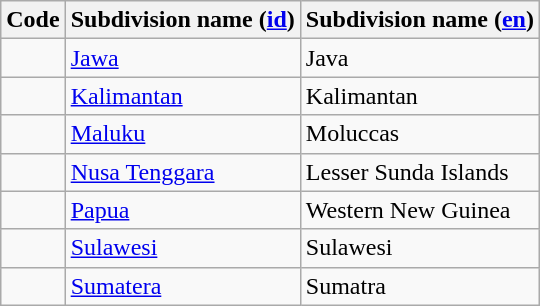<table class="wikitable sortable">
<tr>
<th>Code</th>
<th>Subdivision name (<a href='#'>id</a>)</th>
<th>Subdivision name (<a href='#'>en</a>) </th>
</tr>
<tr>
<td></td>
<td><a href='#'>Jawa</a></td>
<td>Java</td>
</tr>
<tr>
<td></td>
<td><a href='#'>Kalimantan</a></td>
<td>Kalimantan</td>
</tr>
<tr>
<td></td>
<td><a href='#'>Maluku</a></td>
<td>Moluccas</td>
</tr>
<tr>
<td></td>
<td><a href='#'>Nusa Tenggara</a></td>
<td>Lesser Sunda Islands</td>
</tr>
<tr>
<td></td>
<td><a href='#'>Papua</a></td>
<td>Western New Guinea</td>
</tr>
<tr>
<td></td>
<td><a href='#'>Sulawesi</a></td>
<td>Sulawesi</td>
</tr>
<tr>
<td></td>
<td><a href='#'>Sumatera</a></td>
<td>Sumatra</td>
</tr>
</table>
